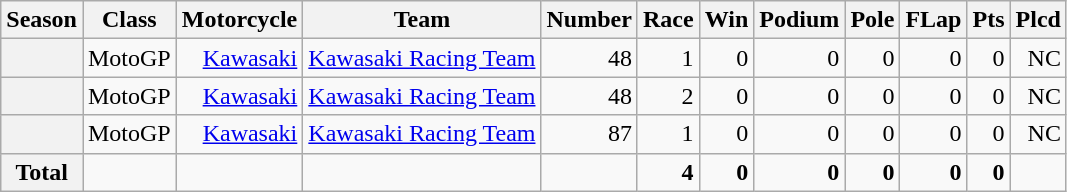<table class="wikitable" style=text-align:right>
<tr>
<th>Season</th>
<th>Class</th>
<th>Motorcycle</th>
<th>Team</th>
<th>Number</th>
<th>Race</th>
<th>Win</th>
<th>Podium</th>
<th>Pole</th>
<th>FLap</th>
<th>Pts</th>
<th>Plcd</th>
</tr>
<tr>
<th></th>
<td>MotoGP</td>
<td><a href='#'>Kawasaki</a></td>
<td><a href='#'>Kawasaki Racing Team</a></td>
<td>48</td>
<td>1</td>
<td>0</td>
<td>0</td>
<td>0</td>
<td>0</td>
<td>0</td>
<td>NC</td>
</tr>
<tr>
<th></th>
<td>MotoGP</td>
<td><a href='#'>Kawasaki</a></td>
<td><a href='#'>Kawasaki Racing Team</a></td>
<td>48</td>
<td>2</td>
<td>0</td>
<td>0</td>
<td>0</td>
<td>0</td>
<td>0</td>
<td>NC</td>
</tr>
<tr>
<th></th>
<td>MotoGP</td>
<td><a href='#'>Kawasaki</a></td>
<td><a href='#'>Kawasaki Racing Team</a></td>
<td>87</td>
<td>1</td>
<td>0</td>
<td>0</td>
<td>0</td>
<td>0</td>
<td>0</td>
<td>NC</td>
</tr>
<tr>
<th>Total</th>
<td></td>
<td></td>
<td></td>
<td></td>
<td><strong>4</strong></td>
<td><strong>0</strong></td>
<td><strong>0</strong></td>
<td><strong>0</strong></td>
<td><strong>0</strong></td>
<td><strong>0</strong></td>
<td></td>
</tr>
</table>
